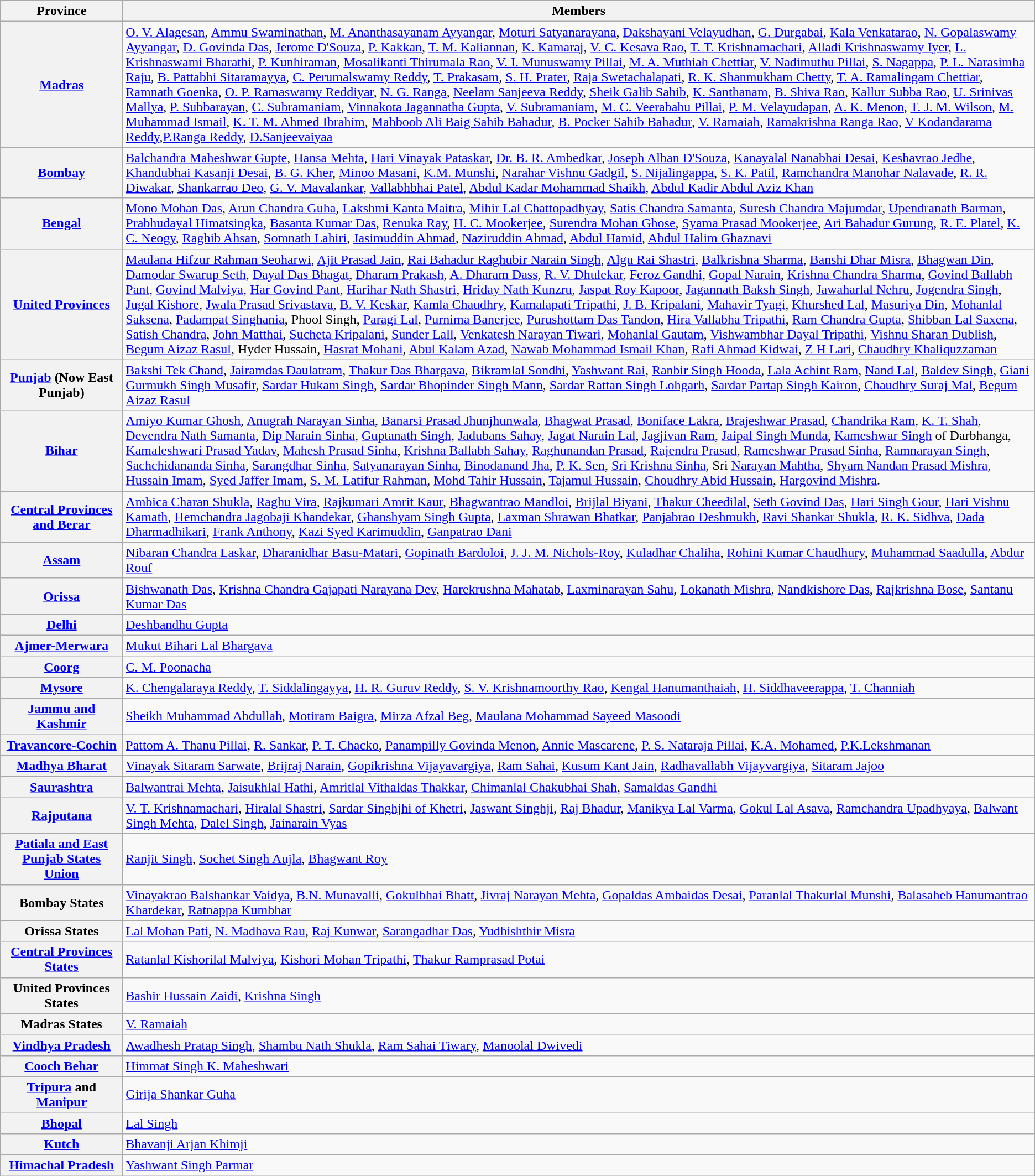<table class="wikitable">
<tr>
<th>Province</th>
<th>Members</th>
</tr>
<tr>
<th><a href='#'>Madras</a></th>
<td><a href='#'>O. V. Alagesan</a>, <a href='#'>Ammu Swaminathan</a>, <a href='#'>M. Ananthasayanam Ayyangar</a>, <a href='#'>Moturi Satyanarayana</a>, <a href='#'>Dakshayani Velayudhan</a>, <a href='#'>G. Durgabai</a>, <a href='#'>Kala Venkatarao</a>, <a href='#'>N. Gopalaswamy Ayyangar</a>, <a href='#'>D. Govinda Das</a>, <a href='#'>Jerome D'Souza</a>, <a href='#'>P. Kakkan</a>, <a href='#'>T. M. Kaliannan</a>, <a href='#'>K. Kamaraj</a>, <a href='#'>V. C. Kesava Rao</a>, <a href='#'>T. T. Krishnamachari</a>, <a href='#'>Alladi Krishnaswamy Iyer</a>, <a href='#'>L. Krishnaswami Bharathi</a>, <a href='#'>P. Kunhiraman</a>, <a href='#'>Mosalikanti Thirumala Rao</a>, <a href='#'>V. I. Munuswamy Pillai</a>, <a href='#'>M. A. Muthiah Chettiar</a>, <a href='#'>V. Nadimuthu Pillai</a>, <a href='#'>S. Nagappa</a>, <a href='#'>P. L. Narasimha Raju</a>, <a href='#'>B. Pattabhi Sitaramayya</a>, <a href='#'>C. Perumalswamy Reddy</a>, <a href='#'>T. Prakasam</a>, <a href='#'>S. H. Prater</a>, <a href='#'>Raja Swetachalapati</a>, <a href='#'>R. K. Shanmukham Chetty</a>, <a href='#'>T. A. Ramalingam Chettiar</a>, <a href='#'>Ramnath Goenka</a>, <a href='#'>O. P. Ramaswamy Reddiyar</a>, <a href='#'>N. G. Ranga</a>, <a href='#'>Neelam Sanjeeva Reddy</a>, <a href='#'>Sheik Galib Sahib</a>, <a href='#'>K. Santhanam</a>, <a href='#'>B. Shiva Rao</a>, <a href='#'>Kallur Subba Rao</a>, <a href='#'>U. Srinivas Mallya</a>, <a href='#'>P. Subbarayan</a>, <a href='#'>C. Subramaniam</a>, <a href='#'>Vinnakota Jagannatha Gupta</a>, <a href='#'>V. Subramaniam</a>, <a href='#'>M. C. Veerabahu Pillai</a>, <a href='#'>P. M. Velayudapan</a>, <a href='#'>A. K. Menon</a>, <a href='#'>T. J. M. Wilson</a>, <a href='#'>M. Muhammad Ismail</a>, <a href='#'>K. T. M. Ahmed Ibrahim</a>, <a href='#'>Mahboob Ali Baig Sahib Bahadur</a>, <a href='#'>B. Pocker Sahib Bahadur</a>, <a href='#'>V. Ramaiah</a>, <a href='#'>Ramakrishna Ranga Rao</a>, <a href='#'>V Kodandarama Reddy</a>,<a href='#'>P.Ranga Reddy</a>, <a href='#'>D.Sanjeevaiyaa</a></td>
</tr>
<tr>
<th><a href='#'>Bombay</a></th>
<td><a href='#'>Balchandra Maheshwar Gupte</a>, <a href='#'>Hansa Mehta</a>, <a href='#'>Hari Vinayak Pataskar</a>, <a href='#'>Dr. B. R. Ambedkar</a>, <a href='#'>Joseph Alban D'Souza</a>, <a href='#'>Kanayalal Nanabhai Desai</a>, <a href='#'>Keshavrao Jedhe</a>, <a href='#'>Khandubhai Kasanji Desai</a>, <a href='#'>B. G. Kher</a>, <a href='#'>Minoo Masani</a>, <a href='#'>K.M. Munshi</a>, <a href='#'>Narahar Vishnu Gadgil</a>, <a href='#'>S. Nijalingappa</a>, <a href='#'>S. K. Patil</a>, <a href='#'>Ramchandra Manohar Nalavade</a>, <a href='#'>R. R. Diwakar</a>, <a href='#'>Shankarrao Deo</a>, <a href='#'>G. V. Mavalankar</a>, <a href='#'>Vallabhbhai Patel</a>, <a href='#'>Abdul Kadar Mohammad Shaikh</a>, <a href='#'>Abdul Kadir Abdul Aziz Khan</a></td>
</tr>
<tr>
<th><a href='#'>Bengal</a></th>
<td><a href='#'>Mono Mohan Das</a>, <a href='#'>Arun Chandra Guha</a>, <a href='#'>Lakshmi Kanta Maitra</a>, <a href='#'>Mihir Lal Chattopadhyay</a>, <a href='#'>Satis Chandra Samanta</a>, <a href='#'>Suresh Chandra Majumdar</a>, <a href='#'>Upendranath Barman</a>, <a href='#'>Prabhudayal Himatsingka</a>, <a href='#'>Basanta Kumar Das</a>, <a href='#'>Renuka Ray</a>, <a href='#'>H. C. Mookerjee</a>, <a href='#'>Surendra Mohan Ghose</a>, <a href='#'>Syama Prasad Mookerjee</a>, <a href='#'>Ari Bahadur Gurung</a>, <a href='#'>R. E. Platel</a>, <a href='#'>K. C. Neogy</a>, <a href='#'>Raghib Ahsan</a>, <a href='#'>Somnath Lahiri</a>, <a href='#'>Jasimuddin Ahmad</a>, <a href='#'>Naziruddin Ahmad</a>, <a href='#'>Abdul Hamid</a>, <a href='#'>Abdul Halim Ghaznavi</a></td>
</tr>
<tr>
<th><a href='#'>United Provinces</a></th>
<td><a href='#'>Maulana Hifzur Rahman Seoharwi</a>, <a href='#'>Ajit Prasad Jain</a>, <a href='#'>Rai Bahadur Raghubir Narain Singh</a>, <a href='#'>Algu Rai Shastri</a>, <a href='#'>Balkrishna Sharma</a>, <a href='#'>Banshi Dhar Misra</a>, <a href='#'>Bhagwan Din</a>, <a href='#'>Damodar Swarup Seth</a>, <a href='#'>Dayal Das Bhagat</a>, <a href='#'>Dharam Prakash</a>, <a href='#'>A. Dharam Dass</a>, <a href='#'>R. V. Dhulekar</a>, <a href='#'>Feroz Gandhi</a>, <a href='#'>Gopal Narain</a>, <a href='#'>Krishna Chandra Sharma</a>, <a href='#'>Govind Ballabh Pant</a>, <a href='#'>Govind Malviya</a>, <a href='#'>Har Govind Pant</a>, <a href='#'>Harihar Nath Shastri</a>, <a href='#'>Hriday Nath Kunzru</a>, <a href='#'>Jaspat Roy Kapoor</a>, <a href='#'>Jagannath Baksh Singh</a>, <a href='#'>Jawaharlal Nehru</a>, <a href='#'>Jogendra Singh</a>, <a href='#'>Jugal Kishore</a>, <a href='#'>Jwala Prasad Srivastava</a>, <a href='#'>B. V. Keskar</a>, <a href='#'>Kamla Chaudhry</a>, <a href='#'>Kamalapati Tripathi</a>, <a href='#'>J. B. Kripalani</a>, <a href='#'>Mahavir Tyagi</a>, <a href='#'>Khurshed Lal</a>, <a href='#'>Masuriya Din</a>, <a href='#'>Mohanlal Saksena</a>, <a href='#'>Padampat Singhania</a>, Phool Singh, <a href='#'>Paragi Lal</a>, <a href='#'>Purnima Banerjee</a>, <a href='#'>Purushottam Das Tandon</a>, <a href='#'>Hira Vallabha Tripathi</a>, <a href='#'>Ram Chandra Gupta</a>, <a href='#'>Shibban Lal Saxena</a>, <a href='#'>Satish Chandra</a>, <a href='#'>John Matthai</a>, <a href='#'>Sucheta Kripalani</a>, <a href='#'>Sunder Lall</a>, <a href='#'>Venkatesh Narayan Tiwari</a>, <a href='#'>Mohanlal Gautam</a>, <a href='#'>Vishwambhar Dayal Tripathi</a>, <a href='#'>Vishnu Sharan Dublish</a>, <a href='#'>Begum Aizaz Rasul</a>, Hyder Hussain, <a href='#'>Hasrat Mohani</a>, <a href='#'>Abul Kalam Azad</a>, <a href='#'>Nawab Mohammad Ismail Khan</a>, <a href='#'>Rafi Ahmad Kidwai</a>, <a href='#'>Z H Lari</a>, <a href='#'>Chaudhry Khaliquzzaman</a></td>
</tr>
<tr>
<th><a href='#'>Punjab</a> (Now East Punjab)</th>
<td><a href='#'>Bakshi Tek Chand</a>, <a href='#'>Jairamdas Daulatram</a>, <a href='#'>Thakur Das Bhargava</a>, <a href='#'>Bikramlal Sondhi</a>, <a href='#'>Yashwant Rai</a>, <a href='#'>Ranbir Singh Hooda</a>, <a href='#'>Lala Achint Ram</a>, <a href='#'>Nand Lal</a>, <a href='#'>Baldev Singh</a>, <a href='#'>Giani Gurmukh Singh Musafir</a>, <a href='#'>Sardar Hukam Singh</a>, <a href='#'>Sardar Bhopinder Singh Mann</a>, <a href='#'>Sardar Rattan Singh Lohgarh</a>, <a href='#'>Sardar Partap Singh Kairon</a>, <a href='#'>Chaudhry Suraj Mal</a>, <a href='#'>Begum Aizaz Rasul</a></td>
</tr>
<tr>
<th><a href='#'>Bihar</a></th>
<td><a href='#'>Amiyo Kumar Ghosh</a>, <a href='#'>Anugrah Narayan Sinha</a>, <a href='#'>Banarsi Prasad Jhunjhunwala</a>, <a href='#'>Bhagwat Prasad</a>, <a href='#'>Boniface Lakra</a>, <a href='#'>Brajeshwar Prasad</a>, <a href='#'>Chandrika Ram</a>, <a href='#'>K. T. Shah</a>, <a href='#'>Devendra Nath Samanta</a>, <a href='#'>Dip Narain Sinha</a>, <a href='#'>Guptanath Singh</a>, <a href='#'>Jadubans Sahay</a>, <a href='#'>Jagat Narain Lal</a>, <a href='#'>Jagjivan Ram</a>, <a href='#'>Jaipal Singh Munda</a>, <a href='#'>Kameshwar Singh</a> of Darbhanga, <a href='#'>Kamaleshwari Prasad Yadav</a>, <a href='#'>Mahesh Prasad Sinha</a>, <a href='#'>Krishna Ballabh Sahay</a>, <a href='#'>Raghunandan Prasad</a>, <a href='#'>Rajendra Prasad</a>, <a href='#'>Rameshwar Prasad Sinha</a>, <a href='#'>Ramnarayan Singh</a>, <a href='#'>Sachchidananda Sinha</a>, <a href='#'>Sarangdhar Sinha</a>, <a href='#'>Satyanarayan Sinha</a>, <a href='#'>Binodanand Jha</a>, <a href='#'>P. K. Sen</a>, <a href='#'>Sri Krishna Sinha</a>, Sri <a href='#'>Narayan Mahtha</a>, <a href='#'>Shyam Nandan Prasad Mishra</a>, <a href='#'>Hussain Imam</a>, <a href='#'>Syed Jaffer Imam</a>, <a href='#'>S. M. Latifur Rahman</a>, <a href='#'>Mohd Tahir Hussain</a>, <a href='#'>Tajamul Hussain</a>, <a href='#'>Choudhry Abid Hussain</a>, <a href='#'>Hargovind Mishra</a>.</td>
</tr>
<tr>
<th style="width: 140px;"><a href='#'>Central Provinces and Berar</a></th>
<td><a href='#'>Ambica Charan Shukla</a>, <a href='#'>Raghu Vira</a>, <a href='#'>Rajkumari Amrit Kaur</a>, <a href='#'>Bhagwantrao Mandloi</a>, <a href='#'>Brijlal Biyani</a>, <a href='#'>Thakur Cheedilal</a>, <a href='#'>Seth Govind Das</a>, <a href='#'>Hari Singh Gour</a>, <a href='#'>Hari Vishnu Kamath</a>, <a href='#'>Hemchandra Jagobaji Khandekar</a>, <a href='#'>Ghanshyam Singh Gupta</a>, <a href='#'>Laxman Shrawan Bhatkar</a>, <a href='#'>Panjabrao Deshmukh</a>, <a href='#'>Ravi Shankar Shukla</a>, <a href='#'>R. K. Sidhva</a>, <a href='#'>Dada Dharmadhikari</a>, <a href='#'>Frank Anthony</a>, <a href='#'>Kazi Syed Karimuddin</a>, <a href='#'>Ganpatrao Dani</a></td>
</tr>
<tr>
<th><a href='#'>Assam</a></th>
<td><a href='#'>Nibaran Chandra Laskar</a>, <a href='#'>Dharanidhar Basu-Matari</a>, <a href='#'>Gopinath Bardoloi</a>, <a href='#'>J. J. M. Nichols-Roy</a>, <a href='#'>Kuladhar Chaliha</a>, <a href='#'>Rohini Kumar Chaudhury</a>, <a href='#'>Muhammad Saadulla</a>, <a href='#'>Abdur Rouf</a></td>
</tr>
<tr>
<th><a href='#'>Orissa</a></th>
<td><a href='#'>Bishwanath Das</a>, <a href='#'>Krishna Chandra Gajapati Narayana Dev</a>, <a href='#'>Harekrushna Mahatab</a>, <a href='#'>Laxminarayan Sahu</a>, <a href='#'>Lokanath Mishra</a>, <a href='#'>Nandkishore Das</a>, <a href='#'>Rajkrishna Bose</a>, <a href='#'>Santanu Kumar Das</a></td>
</tr>
<tr>
<th><a href='#'>Delhi</a></th>
<td><a href='#'>Deshbandhu Gupta</a></td>
</tr>
<tr>
<th><a href='#'>Ajmer-Merwara</a></th>
<td><a href='#'>Mukut Bihari Lal Bhargava</a></td>
</tr>
<tr>
<th><a href='#'>Coorg</a></th>
<td><a href='#'>C. M. Poonacha</a></td>
</tr>
<tr>
<th><a href='#'>Mysore</a></th>
<td><a href='#'>K. Chengalaraya Reddy</a>, <a href='#'>T. Siddalingayya</a>, <a href='#'>H. R. Guruv Reddy</a>, <a href='#'>S. V. Krishnamoorthy Rao</a>, <a href='#'>Kengal Hanumanthaiah</a>, <a href='#'>H. Siddhaveerappa</a>, <a href='#'>T. Channiah</a></td>
</tr>
<tr>
<th><a href='#'>Jammu and Kashmir</a></th>
<td><a href='#'>Sheikh Muhammad Abdullah</a>, <a href='#'>Motiram Baigra</a>, <a href='#'>Mirza Afzal Beg</a>, <a href='#'>Maulana Mohammad Sayeed Masoodi</a></td>
</tr>
<tr>
<th><a href='#'>Travancore-Cochin</a></th>
<td><a href='#'>Pattom A. Thanu Pillai</a>, <a href='#'>R. Sankar</a>, <a href='#'>P. T. Chacko</a>, <a href='#'>Panampilly Govinda Menon</a>, <a href='#'>Annie Mascarene</a>, <a href='#'>P. S. Nataraja Pillai</a>, <a href='#'>K.A. Mohamed</a>, <a href='#'>P.K.Lekshmanan</a></td>
</tr>
<tr>
<th><a href='#'>Madhya Bharat</a></th>
<td><a href='#'>Vinayak Sitaram Sarwate</a>, <a href='#'>Brijraj Narain</a>, <a href='#'>Gopikrishna Vijayavargiya</a>, <a href='#'>Ram Sahai</a>, <a href='#'>Kusum Kant Jain</a>, <a href='#'>Radhavallabh Vijayvargiya</a>, <a href='#'>Sitaram Jajoo</a></td>
</tr>
<tr>
<th><a href='#'>Saurashtra</a></th>
<td><a href='#'>Balwantrai Mehta</a>, <a href='#'>Jaisukhlal Hathi</a>, <a href='#'>Amritlal Vithaldas Thakkar</a>, <a href='#'>Chimanlal Chakubhai Shah</a>, <a href='#'>Samaldas Gandhi</a></td>
</tr>
<tr>
<th><a href='#'>Rajputana</a></th>
<td><a href='#'>V. T. Krishnamachari</a>, <a href='#'>Hiralal Shastri</a>, <a href='#'>Sardar Singhjhi of Khetri</a>, <a href='#'>Jaswant Singhji</a>, <a href='#'>Raj Bhadur</a>, <a href='#'>Manikya Lal Varma</a>, <a href='#'>Gokul Lal Asava</a>, <a href='#'>Ramchandra Upadhyaya</a>, <a href='#'>Balwant Singh Mehta</a>, <a href='#'>Dalel Singh</a>, <a href='#'>Jainarain Vyas</a></td>
</tr>
<tr>
<th><a href='#'>Patiala and East Punjab States Union</a></th>
<td><a href='#'>Ranjit Singh</a>, <a href='#'>Sochet Singh Aujla</a>, <a href='#'>Bhagwant Roy</a></td>
</tr>
<tr>
<th>Bombay States</th>
<td><a href='#'>Vinayakrao Balshankar Vaidya</a>, <a href='#'>B.N. Munavalli</a>, <a href='#'>Gokulbhai Bhatt</a>, <a href='#'>Jivraj Narayan Mehta</a>, <a href='#'>Gopaldas Ambaidas Desai</a>, <a href='#'>Paranlal Thakurlal Munshi</a>, <a href='#'>Balasaheb Hanumantrao Khardekar</a>, <a href='#'>Ratnappa Kumbhar</a></td>
</tr>
<tr>
<th>Orissa States</th>
<td><a href='#'>Lal Mohan Pati</a>, <a href='#'>N. Madhava Rau</a>, <a href='#'>Raj Kunwar</a>, <a href='#'>Sarangadhar Das</a>, <a href='#'>Yudhishthir Misra</a></td>
</tr>
<tr>
<th><a href='#'>Central Provinces States</a></th>
<td><a href='#'>Ratanlal Kishorilal Malviya</a>, <a href='#'>Kishori Mohan Tripathi</a>, <a href='#'>Thakur Ramprasad Potai</a></td>
</tr>
<tr>
<th>United Provinces States</th>
<td><a href='#'>Bashir Hussain Zaidi</a>, <a href='#'>Krishna Singh</a></td>
</tr>
<tr>
<th>Madras States</th>
<td><a href='#'>V. Ramaiah</a></td>
</tr>
<tr>
<th><a href='#'>Vindhya Pradesh</a></th>
<td><a href='#'>Awadhesh Pratap Singh</a>, <a href='#'>Shambu Nath Shukla</a>, <a href='#'>Ram Sahai Tiwary</a>, <a href='#'>Manoolal Dwivedi</a></td>
</tr>
<tr>
<th><a href='#'>Cooch Behar</a></th>
<td><a href='#'>Himmat Singh K. Maheshwari</a></td>
</tr>
<tr>
<th><a href='#'>Tripura</a> and <a href='#'>Manipur</a></th>
<td><a href='#'>Girija Shankar Guha</a></td>
</tr>
<tr>
<th><a href='#'>Bhopal</a></th>
<td><a href='#'>Lal Singh</a></td>
</tr>
<tr>
<th><a href='#'>Kutch</a></th>
<td><a href='#'>Bhavanji Arjan Khimji</a></td>
</tr>
<tr>
<th><a href='#'>Himachal Pradesh</a></th>
<td><a href='#'>Yashwant Singh Parmar</a></td>
</tr>
</table>
